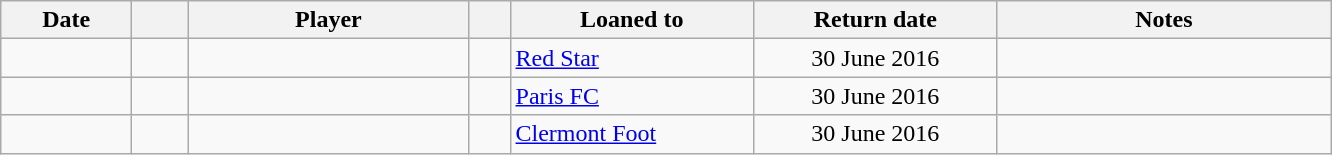<table class="wikitable sortable">
<tr>
<th style="width:80px;">Date</th>
<th style="width:30px;"></th>
<th style="width:180px;">Player</th>
<th style="width:20px;"></th>
<th style="width:155px;">Loaned to</th>
<th style="width:155px;" class="unsortable">Return date</th>
<th style="width:215px;" class="unsortable">Notes</th>
</tr>
<tr>
<td></td>
<td align=center></td>
<td> </td>
<td></td>
<td> <a href='#'>Red Star</a></td>
<td align=center>30 June 2016</td>
<td align=center></td>
</tr>
<tr>
<td></td>
<td align=center></td>
<td> </td>
<td></td>
<td> <a href='#'>Paris FC</a></td>
<td align=center>30 June 2016</td>
<td align=center></td>
</tr>
<tr>
<td></td>
<td align=center></td>
<td> </td>
<td></td>
<td> <a href='#'>Clermont Foot</a></td>
<td align=center>30 June 2016</td>
<td align=center></td>
</tr>
</table>
